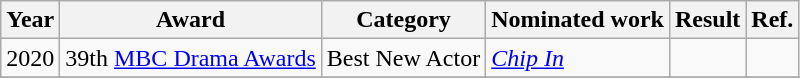<table class="wikitable">
<tr>
<th>Year</th>
<th>Award</th>
<th>Category</th>
<th>Nominated work</th>
<th>Result</th>
<th>Ref.</th>
</tr>
<tr>
<td>2020</td>
<td>39th <a href='#'>MBC Drama Awards</a></td>
<td>Best New Actor</td>
<td><em><a href='#'>Chip In</a></em></td>
<td></td>
<td></td>
</tr>
<tr>
</tr>
</table>
